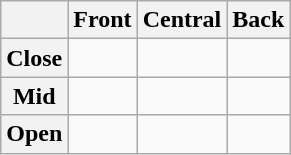<table class="wikitable" style="text-align:center;">
<tr>
<th></th>
<th>Front</th>
<th>Central</th>
<th>Back</th>
</tr>
<tr>
<th>Close</th>
<td></td>
<td></td>
<td></td>
</tr>
<tr>
<th>Mid</th>
<td></td>
<td></td>
<td></td>
</tr>
<tr>
<th>Open</th>
<td></td>
<td></td>
<td></td>
</tr>
</table>
